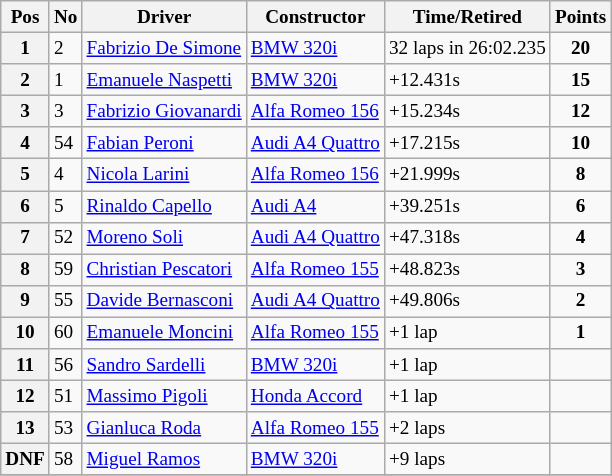<table class="wikitable" style="font-size: 80%;">
<tr>
<th>Pos</th>
<th>No</th>
<th>Driver</th>
<th>Constructor</th>
<th>Time/Retired</th>
<th>Points</th>
</tr>
<tr>
<th>1</th>
<td>2</td>
<td> <a href='#'>Fabrizio De Simone</a></td>
<td><a href='#'>BMW 320i</a></td>
<td>32 laps in 26:02.235</td>
<td align=center><strong>20</strong></td>
</tr>
<tr>
<th>2</th>
<td>1</td>
<td> <a href='#'>Emanuele Naspetti</a></td>
<td><a href='#'>BMW 320i</a></td>
<td>+12.431s</td>
<td align=center><strong>15</strong></td>
</tr>
<tr>
<th>3</th>
<td>3</td>
<td> <a href='#'>Fabrizio Giovanardi</a></td>
<td><a href='#'>Alfa Romeo 156</a></td>
<td>+15.234s</td>
<td align=center><strong>12</strong></td>
</tr>
<tr>
<th>4</th>
<td>54</td>
<td> <a href='#'>Fabian Peroni</a></td>
<td><a href='#'>Audi A4 Quattro</a></td>
<td>+17.215s</td>
<td align=center><strong>10</strong></td>
</tr>
<tr>
<th>5</th>
<td>4</td>
<td> <a href='#'>Nicola Larini</a></td>
<td><a href='#'>Alfa Romeo 156</a></td>
<td>+21.999s</td>
<td align=center><strong>8</strong></td>
</tr>
<tr>
<th>6</th>
<td>5</td>
<td> <a href='#'>Rinaldo Capello</a></td>
<td><a href='#'>Audi A4</a></td>
<td>+39.251s</td>
<td align=center><strong>6</strong></td>
</tr>
<tr>
<th>7</th>
<td>52</td>
<td> <a href='#'>Moreno Soli</a></td>
<td><a href='#'>Audi A4 Quattro</a></td>
<td>+47.318s</td>
<td align=center><strong>4</strong></td>
</tr>
<tr>
<th>8</th>
<td>59</td>
<td> <a href='#'>Christian Pescatori</a></td>
<td><a href='#'>Alfa Romeo 155</a></td>
<td>+48.823s</td>
<td align=center><strong>3</strong></td>
</tr>
<tr>
<th>9</th>
<td>55</td>
<td> <a href='#'>Davide Bernasconi</a></td>
<td><a href='#'>Audi A4 Quattro</a></td>
<td>+49.806s</td>
<td align=center><strong>2</strong></td>
</tr>
<tr>
<th>10</th>
<td>60</td>
<td> <a href='#'>Emanuele Moncini</a></td>
<td><a href='#'>Alfa Romeo 155</a></td>
<td>+1 lap</td>
<td align=center><strong>1</strong></td>
</tr>
<tr>
<th>11</th>
<td>56</td>
<td> <a href='#'>Sandro Sardelli</a></td>
<td><a href='#'>BMW 320i</a></td>
<td>+1 lap</td>
<td></td>
</tr>
<tr>
<th>12</th>
<td>51</td>
<td> <a href='#'>Massimo Pigoli</a></td>
<td><a href='#'>Honda Accord</a></td>
<td>+1 lap</td>
<td></td>
</tr>
<tr>
<th>13</th>
<td>53</td>
<td> <a href='#'>Gianluca Roda</a></td>
<td><a href='#'>Alfa Romeo 155</a></td>
<td>+2 laps</td>
<td></td>
</tr>
<tr>
<th>DNF</th>
<td>58</td>
<td> <a href='#'>Miguel Ramos</a></td>
<td><a href='#'>BMW 320i</a></td>
<td>+9 laps</td>
<td></td>
</tr>
<tr>
</tr>
</table>
